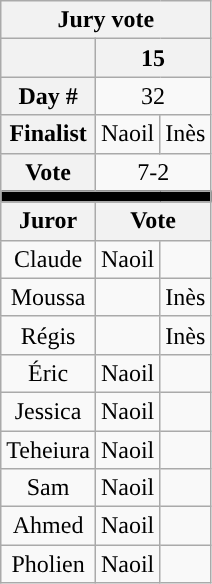<table class="wikitable" style="text-align:center;">
<tr>
<th colspan=3>Jury vote</th>
</tr>
<tr>
<th></th>
<th colspan="2">15</th>
</tr>
<tr>
<th>Day #</th>
<td colspan="2">32</td>
</tr>
<tr>
<th>Finalist</th>
<td>Naoil</td>
<td>Inès</td>
</tr>
<tr>
<th>Vote</th>
<td colspan=2>7-2</td>
</tr>
<tr>
<td colspan=13 bgcolor=black></td>
</tr>
<tr>
<th>Juror</th>
<th colspan=2>Vote</th>
</tr>
<tr>
<td>Claude</td>
<td>Naoil</td>
<td></td>
</tr>
<tr>
<td>Moussa</td>
<td></td>
<td>Inès</td>
</tr>
<tr>
<td>Régis</td>
<td></td>
<td>Inès</td>
</tr>
<tr>
<td>Éric</td>
<td>Naoil</td>
<td></td>
</tr>
<tr>
<td>Jessica</td>
<td>Naoil</td>
<td></td>
</tr>
<tr>
<td>Teheiura</td>
<td>Naoil</td>
<td></td>
</tr>
<tr>
<td>Sam</td>
<td>Naoil</td>
<td></td>
</tr>
<tr>
<td>Ahmed</td>
<td>Naoil</td>
<td></td>
</tr>
<tr>
<td>Pholien</td>
<td>Naoil</td>
<td></td>
</tr>
</table>
